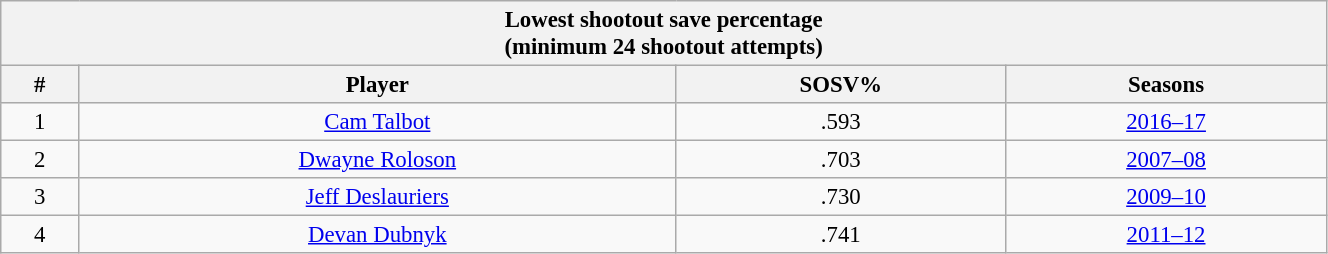<table class="wikitable" style="text-align: center; font-size: 95%" width="70%">
<tr>
<th colspan="4">Lowest shootout save percentage<br>(minimum 24 shootout attempts)</th>
</tr>
<tr>
<th>#</th>
<th>Player</th>
<th>SOSV%</th>
<th>Seasons</th>
</tr>
<tr>
<td>1</td>
<td><a href='#'>Cam Talbot</a></td>
<td>.593</td>
<td><a href='#'>2016–17</a></td>
</tr>
<tr>
<td>2</td>
<td><a href='#'>Dwayne Roloson</a></td>
<td>.703</td>
<td><a href='#'>2007–08</a></td>
</tr>
<tr>
<td>3</td>
<td><a href='#'>Jeff Deslauriers</a></td>
<td>.730</td>
<td><a href='#'>2009–10</a></td>
</tr>
<tr>
<td>4</td>
<td><a href='#'>Devan Dubnyk</a></td>
<td>.741</td>
<td><a href='#'>2011–12</a></td>
</tr>
</table>
